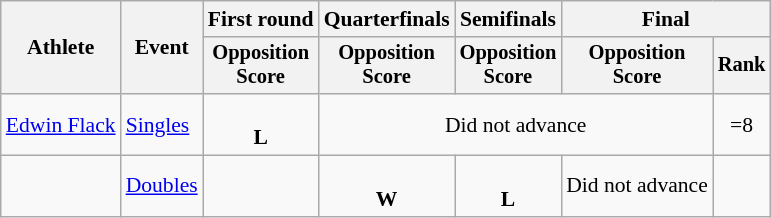<table class=wikitable style=font-size:90%;text-align:center>
<tr>
<th rowspan=2>Athlete</th>
<th rowspan=2>Event</th>
<th>First round</th>
<th>Quarterfinals</th>
<th>Semifinals</th>
<th colspan=2>Final</th>
</tr>
<tr style=font-size:95%>
<th>Opposition<br>Score</th>
<th>Opposition<br>Score</th>
<th>Opposition<br>Score</th>
<th>Opposition<br>Score</th>
<th>Rank</th>
</tr>
<tr>
<td align=left><a href='#'>Edwin Flack</a></td>
<td align=left><a href='#'>Singles</a></td>
<td><br><strong>L</strong></td>
<td colspan=3>Did not advance</td>
<td>=8</td>
</tr>
<tr>
<td align=left><br></td>
<td align=left><a href='#'>Doubles</a></td>
<td></td>
<td><br> <strong>W</strong> </td>
<td><br> <strong>L</strong></td>
<td>Did not advance</td>
<td></td>
</tr>
</table>
